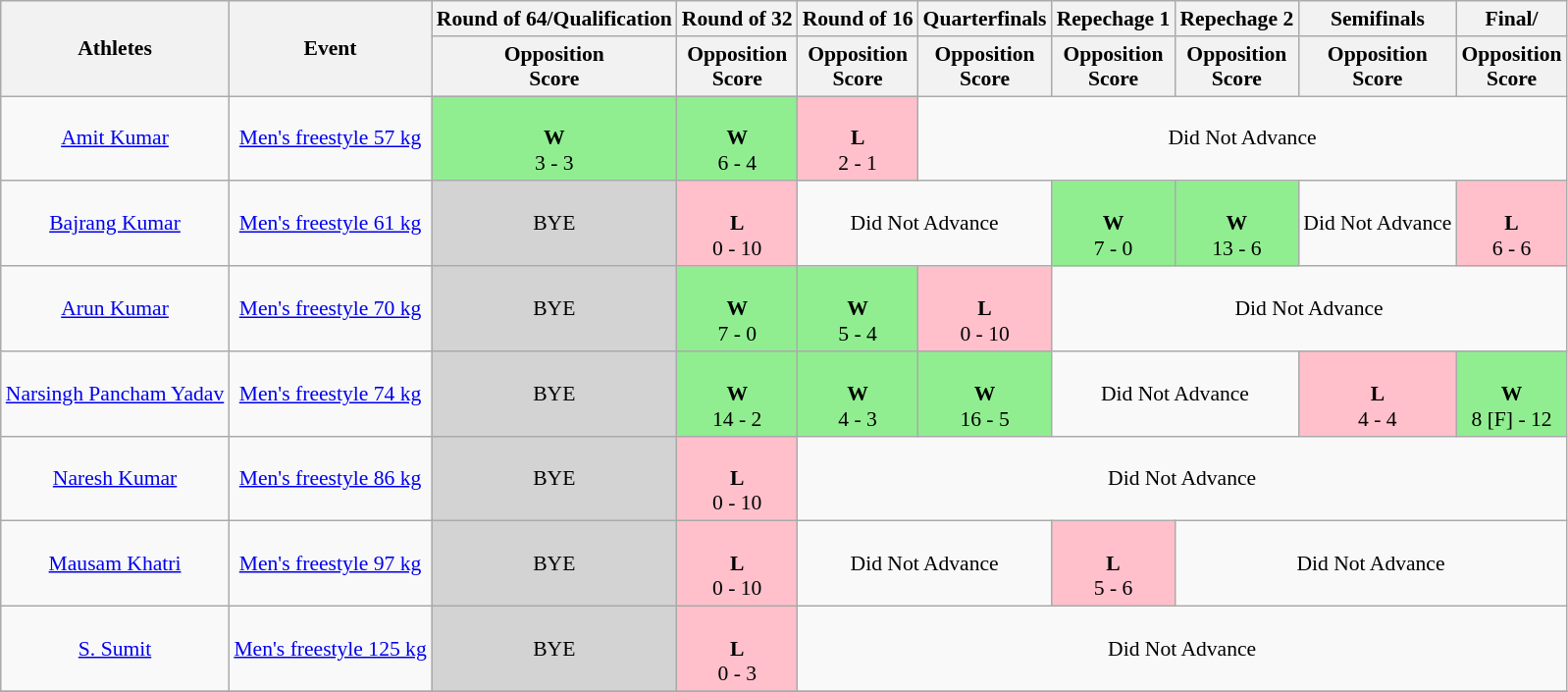<table class=wikitable style="font-size:90%">
<tr>
<th rowspan=2>Athletes</th>
<th rowspan=2>Event</th>
<th>Round of 64/Qualification</th>
<th>Round of 32</th>
<th>Round of 16</th>
<th>Quarterfinals</th>
<th>Repechage 1</th>
<th>Repechage 2</th>
<th>Semifinals</th>
<th>Final/</th>
</tr>
<tr>
<th>Opposition<br>Score</th>
<th>Opposition<br>Score</th>
<th>Opposition<br>Score</th>
<th>Opposition<br>Score</th>
<th>Opposition<br>Score</th>
<th>Opposition<br>Score</th>
<th>Opposition<br>Score</th>
<th>Opposition<br>Score</th>
</tr>
<tr align=center>
<td><a href='#'>Amit Kumar</a></td>
<td><a href='#'>Men's freestyle 57 kg</a></td>
<td style="background:lightgreen;"><br><strong>W</strong><br>3 - 3</td>
<td style="background:lightgreen;"><br><strong>W</strong><br>6 - 4</td>
<td style="background:pink;"><br><strong>L</strong><br>2 - 1</td>
<td colspan=5>Did Not Advance</td>
</tr>
<tr align=center>
<td><a href='#'>Bajrang Kumar</a></td>
<td><a href='#'>Men's freestyle 61 kg</a></td>
<td style="background:lightgrey;">BYE</td>
<td style="background:pink;"><br><strong>L</strong><br>0 - 10</td>
<td colspan=2>Did Not Advance</td>
<td style="background:lightgreen;"><br><strong>W</strong><br>7 - 0</td>
<td style="background:lightgreen;"><br><strong>W</strong><br>13 - 6</td>
<td colspan=1>Did Not Advance</td>
<td style="background:pink;"><br><strong>L</strong><br>6 - 6</td>
</tr>
<tr align=center>
<td><a href='#'>Arun Kumar</a></td>
<td><a href='#'>Men's freestyle 70 kg</a></td>
<td style="background:lightgrey;">BYE</td>
<td style="background:lightgreen;"><br><strong>W</strong><br>7 - 0</td>
<td style="background:lightgreen;"><br><strong>W</strong><br>5 - 4</td>
<td style="background:pink;"><br><strong>L</strong><br>0 - 10</td>
<td colspan=4>Did Not Advance</td>
</tr>
<tr align=center>
<td><a href='#'>Narsingh Pancham Yadav</a></td>
<td><a href='#'>Men's freestyle 74 kg</a></td>
<td style="background:lightgrey;">BYE</td>
<td style="background:lightgreen;"><br><strong>W</strong><br>14 - 2</td>
<td style="background:lightgreen;"><br><strong>W</strong><br>4 - 3</td>
<td style="background:lightgreen;"><br><strong>W</strong><br>16 - 5</td>
<td colspan=2>Did Not Advance</td>
<td style="background:pink;"><br><strong>L</strong><br>4 - 4</td>
<td style="background:lightgreen;"><br><strong>W</strong><br>8 [F] - 12 <br></td>
</tr>
<tr align=center>
<td><a href='#'>Naresh Kumar</a></td>
<td><a href='#'>Men's freestyle 86 kg</a></td>
<td style="background:lightgrey;">BYE</td>
<td style="background:pink;"><br><strong>L</strong><br>0 - 10</td>
<td colspan=6>Did Not Advance</td>
</tr>
<tr align=center>
<td><a href='#'>Mausam Khatri</a></td>
<td><a href='#'>Men's freestyle 97 kg</a></td>
<td style="background:lightgrey;">BYE</td>
<td style="background:pink;"><br><strong>L</strong><br>0 - 10</td>
<td colspan=2>Did Not Advance</td>
<td style="background:pink;"><br><strong>L</strong><br>5 - 6</td>
<td colspan=3>Did Not Advance</td>
</tr>
<tr align=center>
<td><a href='#'>S. Sumit</a></td>
<td><a href='#'>Men's freestyle 125 kg</a></td>
<td style="background:lightgrey;">BYE</td>
<td style="background:pink;"><br><strong>L</strong><br>0 - 3</td>
<td colspan=6>Did Not Advance</td>
</tr>
<tr align=center>
</tr>
</table>
